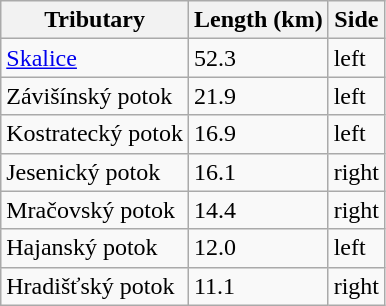<table class="wikitable">
<tr>
<th>Tributary</th>
<th>Length (km)</th>
<th>Side</th>
</tr>
<tr>
<td><a href='#'>Skalice</a></td>
<td>52.3</td>
<td>left</td>
</tr>
<tr>
<td>Závišínský potok</td>
<td>21.9</td>
<td>left</td>
</tr>
<tr>
<td>Kostratecký potok</td>
<td>16.9</td>
<td>left</td>
</tr>
<tr>
<td>Jesenický potok</td>
<td>16.1</td>
<td>right</td>
</tr>
<tr>
<td>Mračovský potok</td>
<td>14.4</td>
<td>right</td>
</tr>
<tr>
<td>Hajanský potok</td>
<td>12.0</td>
<td>left</td>
</tr>
<tr>
<td>Hradišťský potok</td>
<td>11.1</td>
<td>right</td>
</tr>
</table>
